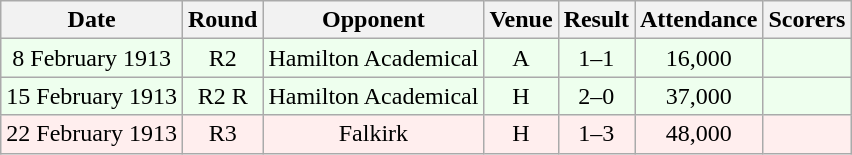<table class="wikitable sortable" style="font-size:100%; text-align:center">
<tr>
<th>Date</th>
<th>Round</th>
<th>Opponent</th>
<th>Venue</th>
<th>Result</th>
<th>Attendance</th>
<th>Scorers</th>
</tr>
<tr bgcolor = "#EEFFEE">
<td>8 February 1913</td>
<td>R2</td>
<td>Hamilton Academical</td>
<td>A</td>
<td>1–1</td>
<td>16,000</td>
<td></td>
</tr>
<tr bgcolor = "#EEFFEE">
<td>15 February 1913</td>
<td>R2 R</td>
<td>Hamilton Academical</td>
<td>H</td>
<td>2–0</td>
<td>37,000</td>
<td></td>
</tr>
<tr bgcolor = "#FFEEEE">
<td>22 February 1913</td>
<td>R3</td>
<td>Falkirk</td>
<td>H</td>
<td>1–3</td>
<td>48,000</td>
<td></td>
</tr>
</table>
